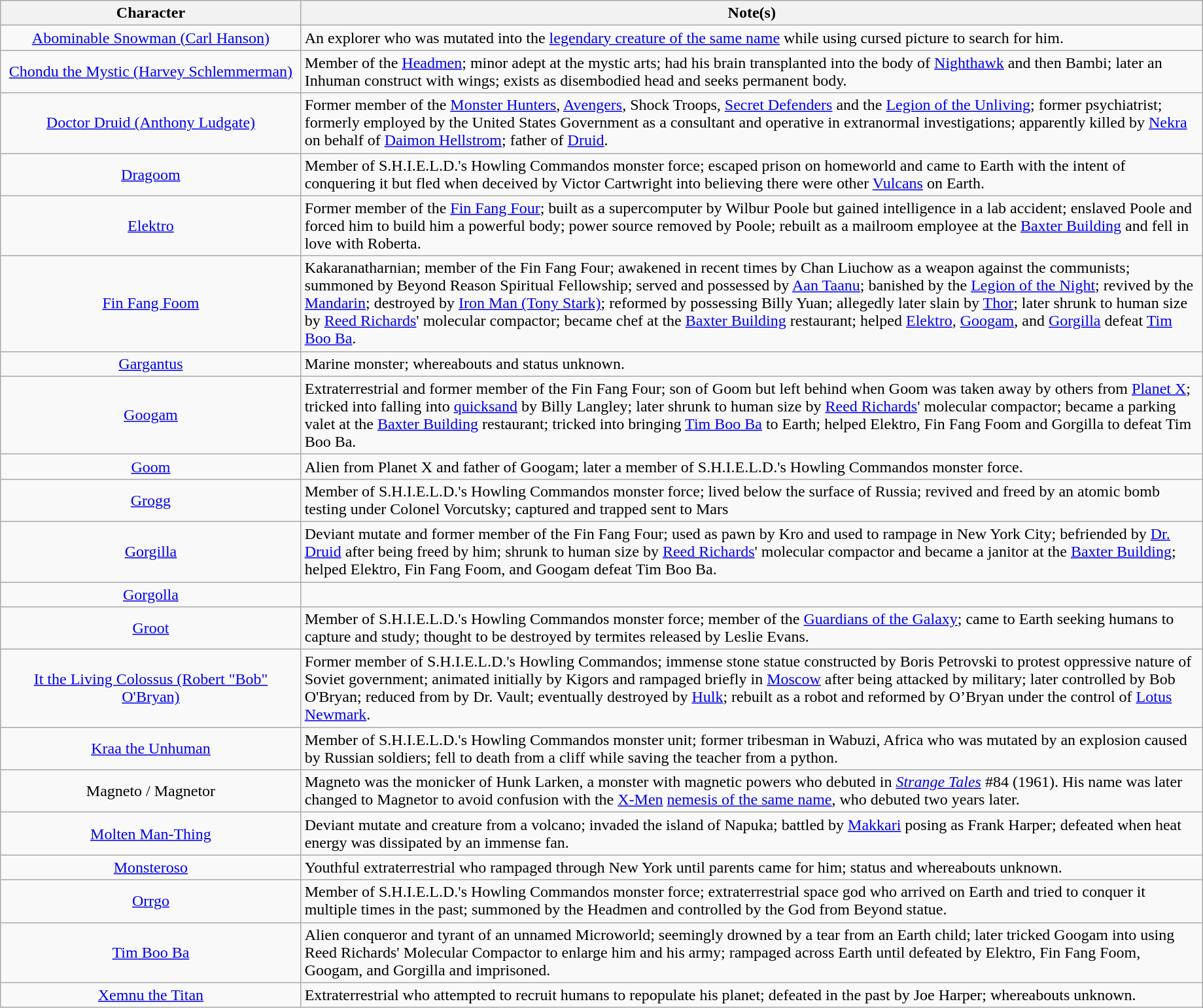<table class="wikitable sortable" style="width:97%;">
<tr>
<th width=25%>Character</th>
<th width=80%>Note(s)</th>
</tr>
<tr>
<td align=center><a href='#'>Abominable Snowman (Carl Hanson)</a></td>
<td>An explorer who was mutated into the <a href='#'>legendary creature of the same name</a> while using cursed picture to search for him.</td>
</tr>
<tr>
<td align=center><a href='#'>Chondu the Mystic (Harvey Schlemmerman)</a></td>
<td>Member of the <a href='#'>Headmen</a>; minor adept at the mystic arts; had his brain transplanted into the body of <a href='#'>Nighthawk</a> and then Bambi; later an Inhuman construct with wings; exists as disembodied head and seeks permanent body.</td>
</tr>
<tr>
<td align=center><a href='#'>Doctor Druid (Anthony Ludgate)</a></td>
<td>Former member of the <a href='#'>Monster Hunters</a>, <a href='#'>Avengers</a>, Shock Troops, <a href='#'>Secret Defenders</a> and the <a href='#'>Legion of the Unliving</a>; former psychiatrist; formerly employed by the United States Government as a consultant and operative in extranormal investigations; apparently killed by <a href='#'>Nekra</a> on behalf of <a href='#'>Daimon Hellstrom</a>; father of <a href='#'>Druid</a>.</td>
</tr>
<tr>
<td align=center><a href='#'>Dragoom</a></td>
<td>Member of S.H.I.E.L.D.'s Howling Commandos monster force; escaped prison on homeworld and came to Earth with the intent of conquering it but fled when deceived by Victor Cartwright into believing there were other <a href='#'>Vulcans</a> on Earth.</td>
</tr>
<tr>
<td align=center><a href='#'>Elektro</a></td>
<td>Former member of the <a href='#'>Fin Fang Four</a>; built as a supercomputer by Wilbur Poole but gained intelligence in a lab accident; enslaved Poole and forced him to build him a powerful body; power source removed by Poole; rebuilt as a mailroom employee at the <a href='#'>Baxter Building</a> and fell in love with Roberta.</td>
</tr>
<tr>
<td align=center><a href='#'>Fin Fang Foom</a></td>
<td>Kakaranatharnian; member of the Fin Fang Four; awakened in recent times by Chan Liuchow as a weapon against the communists; summoned by Beyond Reason Spiritual Fellowship; served and possessed by <a href='#'>Aan Taanu</a>; banished by the <a href='#'>Legion of the Night</a>; revived by the <a href='#'>Mandarin</a>; destroyed by <a href='#'>Iron Man (Tony Stark)</a>; reformed by possessing Billy Yuan; allegedly later slain by <a href='#'>Thor</a>; later shrunk to human size by <a href='#'>Reed Richards</a>' molecular compactor; became chef at the <a href='#'>Baxter Building</a> restaurant; helped <a href='#'>Elektro</a>, <a href='#'>Googam</a>, and <a href='#'>Gorgilla</a> defeat <a href='#'>Tim Boo Ba</a>.</td>
</tr>
<tr>
<td align=center><a href='#'>Gargantus</a></td>
<td>Marine monster; whereabouts and status unknown.</td>
</tr>
<tr>
<td align=center><a href='#'>Googam</a></td>
<td>Extraterrestrial and former member of the Fin Fang Four; son of Goom but left behind when Goom was taken away by others from <a href='#'>Planet X</a>; tricked into falling into <a href='#'>quicksand</a> by Billy Langley; later shrunk to human size by <a href='#'>Reed Richards</a>' molecular compactor; became a parking valet at the <a href='#'>Baxter Building</a> restaurant; tricked into bringing <a href='#'>Tim Boo Ba</a> to Earth; helped Elektro, Fin Fang Foom and Gorgilla to defeat Tim Boo Ba.</td>
</tr>
<tr>
<td align=center><a href='#'>Goom</a></td>
<td>Alien from Planet X and father of Googam; later a member of S.H.I.E.L.D.'s Howling Commandos monster force.</td>
</tr>
<tr>
<td align=center><a href='#'>Grogg</a></td>
<td>Member of S.H.I.E.L.D.'s Howling Commandos monster force; lived below the surface of Russia; revived and freed by an atomic bomb testing under Colonel Vorcutsky; captured and trapped sent to Mars</td>
</tr>
<tr>
<td align=center><a href='#'>Gorgilla</a></td>
<td>Deviant mutate and former member of the Fin Fang Four; used as pawn by Kro and used to rampage in New York City; befriended by <a href='#'>Dr. Druid</a> after being freed by him; shrunk to human size by <a href='#'>Reed Richards</a>' molecular compactor and became a janitor at the <a href='#'>Baxter Building</a>; helped Elektro, Fin Fang Foom, and Googam defeat Tim Boo Ba.</td>
</tr>
<tr>
<td align=center><a href='#'>Gorgolla</a></td>
<td></td>
</tr>
<tr>
<td align=center><a href='#'>Groot</a></td>
<td>Member of S.H.I.E.L.D.'s Howling Commandos monster force; member of the <a href='#'>Guardians of the Galaxy</a>; came to Earth seeking humans to capture and study; thought to be destroyed by termites released by Leslie Evans.</td>
</tr>
<tr>
<td align=center><a href='#'>It the Living Colossus (Robert "Bob" O'Bryan)</a></td>
<td>Former member of S.H.I.E.L.D.'s Howling Commandos; immense stone statue constructed by Boris Petrovski to protest oppressive nature of Soviet government; animated initially by Kigors and rampaged briefly in <a href='#'>Moscow</a> after being attacked by military; later controlled by Bob O'Bryan; reduced from  by Dr. Vault; eventually destroyed by <a href='#'>Hulk</a>; rebuilt as a robot and reformed by O’Bryan under the control of <a href='#'>Lotus Newmark</a>.</td>
</tr>
<tr>
<td align=center><a href='#'>Kraa the Unhuman</a></td>
<td>Member of S.H.I.E.L.D.'s Howling Commandos monster unit; former tribesman in Wabuzi, Africa who was mutated by an explosion caused by Russian soldiers; fell to death from a cliff while saving the teacher from a python.</td>
</tr>
<tr>
<td align=center>Magneto / Magnetor</td>
<td>Magneto was the monicker of Hunk Larken, a monster with magnetic powers who debuted in <em><a href='#'>Strange Tales</a></em> #84 (1961). His name was later changed to Magnetor to avoid confusion with the <a href='#'>X-Men</a> <a href='#'>nemesis of the same name</a>, who debuted two years later.</td>
</tr>
<tr>
<td align=center><a href='#'>Molten Man-Thing</a></td>
<td>Deviant mutate and creature from a volcano; invaded the island of Napuka; battled by <a href='#'>Makkari</a> posing as Frank Harper; defeated when heat energy was dissipated by an immense fan.</td>
</tr>
<tr>
<td align=center><a href='#'>Monsteroso</a></td>
<td>Youthful extraterrestrial who rampaged through New York until parents came for him; status and whereabouts unknown.</td>
</tr>
<tr>
<td align=center><a href='#'>Orrgo</a></td>
<td>Member of S.H.I.E.L.D.'s Howling Commandos monster force; extraterrestrial space god who arrived on Earth and tried to conquer it multiple times in the past; summoned by the Headmen and controlled by the God from Beyond statue.</td>
</tr>
<tr>
<td align=center><a href='#'>Tim Boo Ba</a></td>
<td>Alien conqueror and tyrant of an unnamed Microworld; seemingly drowned by a tear from an Earth child; later tricked Googam into using Reed Richards' Molecular Compactor to enlarge him and his army; rampaged across Earth until defeated by Elektro, Fin Fang Foom, Googam, and Gorgilla and imprisoned.</td>
</tr>
<tr>
<td align=center><a href='#'>Xemnu the Titan</a></td>
<td>Extraterrestrial who attempted to recruit humans to repopulate his planet; defeated in the past by Joe Harper; whereabouts unknown.</td>
</tr>
</table>
